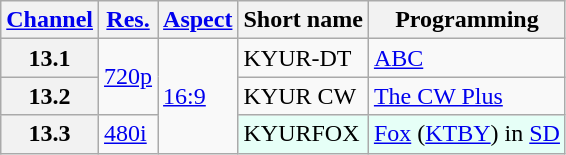<table class="wikitable">
<tr>
<th scope = "col"><a href='#'>Channel</a></th>
<th scope = "col"><a href='#'>Res.</a></th>
<th scope = "col"><a href='#'>Aspect</a></th>
<th scope = "col">Short name</th>
<th scope = "col">Programming</th>
</tr>
<tr>
<th scope = "row">13.1</th>
<td rowspan=2><a href='#'>720p</a></td>
<td rowspan="3"><a href='#'>16:9</a></td>
<td>KYUR-DT</td>
<td><a href='#'>ABC</a></td>
</tr>
<tr>
<th scope = "row">13.2</th>
<td>KYUR CW</td>
<td><a href='#'>The CW Plus</a></td>
</tr>
<tr>
<th scope = "row">13.3</th>
<td><a href='#'>480i</a></td>
<td style="background-color: #E6FFF7;">KYURFOX</td>
<td style="background-color: #E6FFF7;"><a href='#'>Fox</a> (<a href='#'>KTBY</a>) in <a href='#'>SD</a></td>
</tr>
</table>
